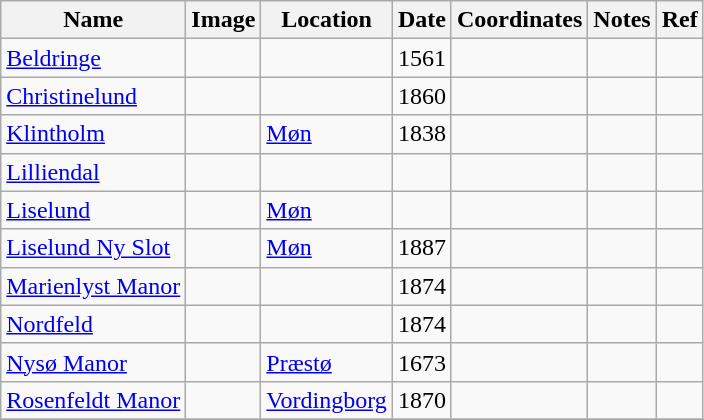<table class="wikitable sortable">
<tr>
<th>Name</th>
<th>Image</th>
<th>Location</th>
<th>Date</th>
<th>Coordinates</th>
<th>Notes</th>
<th>Ref</th>
</tr>
<tr>
<td><a href='#'>Beldringe</a></td>
<td></td>
<td></td>
<td>1561</td>
<td></td>
<td></td>
<td></td>
</tr>
<tr>
<td><a href='#'>Christinelund</a></td>
<td></td>
<td></td>
<td>1860</td>
<td></td>
<td></td>
<td></td>
</tr>
<tr>
<td><a href='#'>Klintholm</a></td>
<td></td>
<td><a href='#'>Møn</a></td>
<td>1838</td>
<td></td>
<td></td>
<td></td>
</tr>
<tr>
<td><a href='#'>Lilliendal</a></td>
<td></td>
<td></td>
<td></td>
<td></td>
<td></td>
<td></td>
</tr>
<tr>
<td><a href='#'>Liselund</a></td>
<td></td>
<td><a href='#'>Møn</a></td>
<td></td>
<td></td>
<td></td>
<td></td>
</tr>
<tr>
<td><a href='#'>Liselund Ny Slot</a></td>
<td></td>
<td><a href='#'>Møn</a></td>
<td>1887</td>
<td></td>
<td></td>
<td></td>
</tr>
<tr>
<td><a href='#'>Marienlyst Manor</a></td>
<td></td>
<td></td>
<td>1874</td>
<td></td>
<td></td>
<td></td>
</tr>
<tr>
<td><a href='#'>Nordfeld</a></td>
<td></td>
<td></td>
<td>1874</td>
<td></td>
<td></td>
<td></td>
</tr>
<tr>
<td><a href='#'>Nysø Manor</a></td>
<td></td>
<td><a href='#'>Præstø</a></td>
<td>1673</td>
<td></td>
<td></td>
<td></td>
</tr>
<tr>
<td><a href='#'>Rosenfeldt Manor</a></td>
<td></td>
<td><a href='#'>Vordingborg</a></td>
<td>1870</td>
<td></td>
<td></td>
<td></td>
</tr>
<tr>
</tr>
</table>
